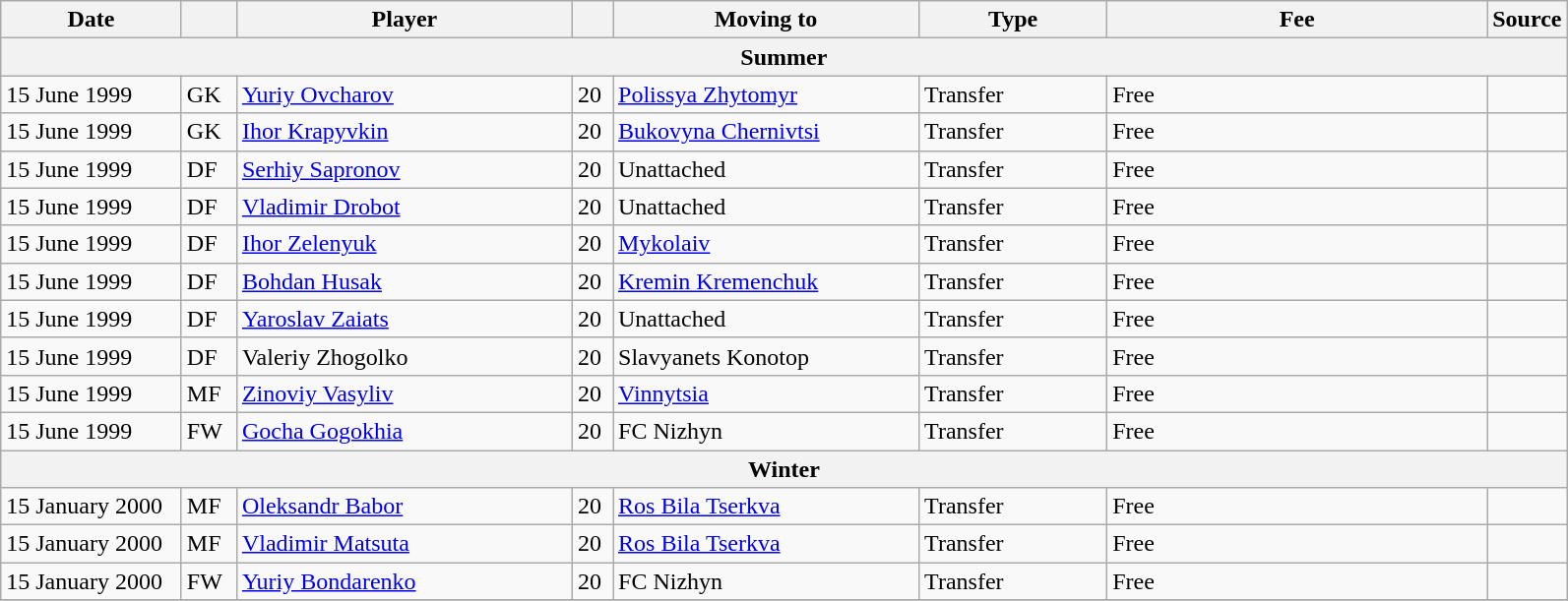<table class="wikitable sortable">
<tr>
<th style="width:115px;">Date</th>
<th style="width:30px;"></th>
<th style="width:220px;">Player</th>
<th style="width:20px;"></th>
<th style="width:200px;">Moving to</th>
<th style="width:120px;" class="unsortable">Type</th>
<th style="width:250px;" class="unsortable">Fee</th>
<th style="width:20px;">Source</th>
</tr>
<tr>
<th colspan=8>Summer</th>
</tr>
<tr>
<td>15 June 1999</td>
<td>GK</td>
<td> <a href='#'>Yuriy Ovcharov</a></td>
<td>20</td>
<td> <a href='#'>Polissya Zhytomyr</a></td>
<td>Transfer</td>
<td>Free</td>
<td></td>
</tr>
<tr>
<td>15 June 1999</td>
<td>GK</td>
<td> <a href='#'>Ihor Krapyvkin</a></td>
<td>20</td>
<td> <a href='#'>Bukovyna Chernivtsi</a></td>
<td>Transfer</td>
<td>Free</td>
<td></td>
</tr>
<tr>
<td>15 June 1999</td>
<td>DF</td>
<td> <a href='#'>Serhiy Sapronov</a></td>
<td>20</td>
<td>Unattached</td>
<td>Transfer</td>
<td>Free</td>
<td></td>
</tr>
<tr>
<td>15 June 1999</td>
<td>DF</td>
<td> <a href='#'>Vladimir Drobot</a></td>
<td>20</td>
<td>Unattached</td>
<td>Transfer</td>
<td>Free</td>
<td></td>
</tr>
<tr>
<td>15 June 1999</td>
<td>DF</td>
<td> <a href='#'>Ihor Zelenyuk</a></td>
<td>20</td>
<td> <a href='#'>Mykolaiv</a></td>
<td>Transfer</td>
<td>Free</td>
<td></td>
</tr>
<tr>
<td>15 June 1999</td>
<td>DF</td>
<td> <a href='#'>Bohdan Husak</a></td>
<td>20</td>
<td> <a href='#'>Kremin Kremenchuk</a></td>
<td>Transfer</td>
<td>Free</td>
<td></td>
</tr>
<tr>
<td>15 June 1999</td>
<td>DF</td>
<td> <a href='#'>Yaroslav Zaiats</a></td>
<td>20</td>
<td>Unattached</td>
<td>Transfer</td>
<td>Free</td>
<td></td>
</tr>
<tr>
<td>15 June 1999</td>
<td>DF</td>
<td> Valeriy Zhogolko</td>
<td>20</td>
<td> Slavyanets Konotop</td>
<td>Transfer</td>
<td>Free</td>
<td></td>
</tr>
<tr>
<td>15 June 1999</td>
<td>MF</td>
<td> <a href='#'>Zinoviy Vasyliv</a></td>
<td>20</td>
<td> <a href='#'>Vinnytsia</a></td>
<td>Transfer</td>
<td>Free</td>
<td></td>
</tr>
<tr>
<td>15 June 1999</td>
<td>FW</td>
<td> <a href='#'>Gocha Gogokhia</a></td>
<td>20</td>
<td> FC Nizhyn</td>
<td>Transfer</td>
<td>Free</td>
<td></td>
</tr>
<tr>
<th colspan=8>Winter</th>
</tr>
<tr>
<td>15 January 2000</td>
<td>MF</td>
<td> <a href='#'>Oleksandr Babor</a></td>
<td>20</td>
<td> <a href='#'>Ros Bila Tserkva</a></td>
<td>Transfer</td>
<td>Free</td>
<td></td>
</tr>
<tr>
<td>15 January 2000</td>
<td>MF</td>
<td> <a href='#'>Vladimir Matsuta</a></td>
<td>20</td>
<td> <a href='#'>Ros Bila Tserkva</a></td>
<td>Transfer</td>
<td>Free</td>
<td></td>
</tr>
<tr>
<td>15 January 2000</td>
<td>FW</td>
<td> <a href='#'>Yuriy Bondarenko</a></td>
<td>20</td>
<td> FC Nizhyn</td>
<td>Transfer</td>
<td>Free</td>
<td></td>
</tr>
<tr>
</tr>
</table>
